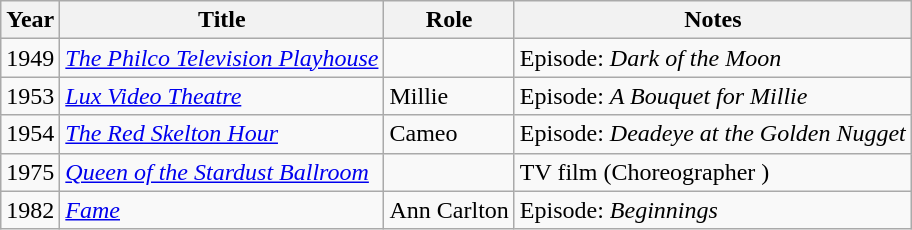<table class="wikitable sortable">
<tr>
<th>Year</th>
<th>Title</th>
<th>Role</th>
<th class="unsortable">Notes</th>
</tr>
<tr>
<td>1949</td>
<td><em><a href='#'>The Philco Television Playhouse </a></em></td>
<td></td>
<td>Episode: <em>Dark of the Moon </em></td>
</tr>
<tr>
<td>1953</td>
<td><em><a href='#'>Lux Video Theatre</a></em></td>
<td>Millie</td>
<td>Episode: <em>A Bouquet for Millie</em></td>
</tr>
<tr>
<td>1954</td>
<td><em><a href='#'>The Red Skelton Hour</a></em></td>
<td>Cameo</td>
<td>Episode: <em>Deadeye at the Golden Nugget </em></td>
</tr>
<tr>
<td>1975</td>
<td><em><a href='#'>Queen of the Stardust Ballroom</a></em></td>
<td></td>
<td>TV film (Choreographer )</td>
</tr>
<tr>
<td>1982</td>
<td><em><a href='#'>Fame</a></em></td>
<td>Ann Carlton</td>
<td>Episode: <em>Beginnings</em></td>
</tr>
</table>
